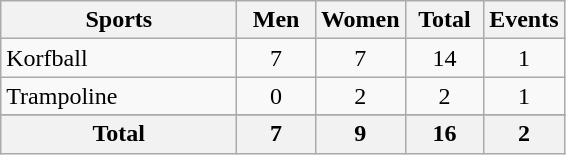<table class="wikitable sortable" style="text-align:center;">
<tr>
<th width=150>Sports</th>
<th width=45>Men</th>
<th width=45>Women</th>
<th width=45>Total</th>
<th width=45>Events</th>
</tr>
<tr>
<td align=left>Korfball</td>
<td>7</td>
<td>7</td>
<td>14</td>
<td>1</td>
</tr>
<tr>
<td align=left>Trampoline</td>
<td>0</td>
<td>2</td>
<td>2</td>
<td>1</td>
</tr>
<tr>
</tr>
<tr class="sortbottom">
<th>Total</th>
<th>7</th>
<th>9</th>
<th>16</th>
<th>2</th>
</tr>
</table>
